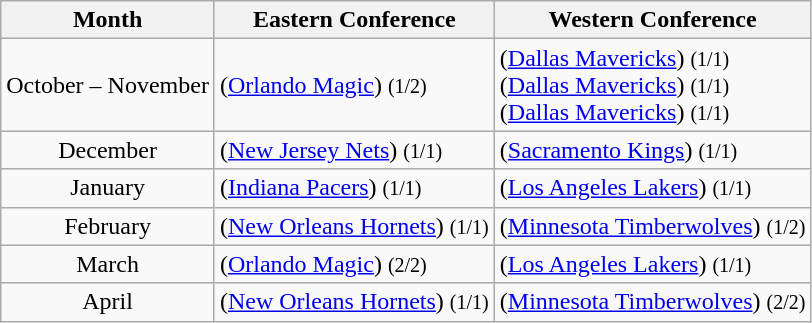<table class="wikitable sortable">
<tr>
<th>Month</th>
<th>Eastern Conference</th>
<th>Western Conference</th>
</tr>
<tr>
<td align=center>October – November</td>
<td> (<a href='#'>Orlando Magic</a>) <small>(1/2)</small></td>
<td> (<a href='#'>Dallas Mavericks</a>) <small>(1/1)</small><br> (<a href='#'>Dallas Mavericks</a>) <small>(1/1)</small><br> (<a href='#'>Dallas Mavericks</a>) <small>(1/1)</small></td>
</tr>
<tr>
<td align=center>December</td>
<td> (<a href='#'>New Jersey Nets</a>) <small>(1/1)</small></td>
<td> (<a href='#'>Sacramento Kings</a>) <small>(1/1)</small></td>
</tr>
<tr>
<td align=center>January</td>
<td> (<a href='#'>Indiana Pacers</a>) <small>(1/1)</small></td>
<td> (<a href='#'>Los Angeles Lakers</a>) <small>(1/1)</small></td>
</tr>
<tr>
<td align=center>February</td>
<td> (<a href='#'>New Orleans Hornets</a>) <small>(1/1)</small></td>
<td> (<a href='#'>Minnesota Timberwolves</a>) <small>(1/2)</small></td>
</tr>
<tr>
<td align=center>March</td>
<td> (<a href='#'>Orlando Magic</a>) <small>(2/2)</small></td>
<td> (<a href='#'>Los Angeles Lakers</a>) <small>(1/1)</small></td>
</tr>
<tr>
<td align=center>April</td>
<td> (<a href='#'>New Orleans Hornets</a>) <small>(1/1)</small></td>
<td> (<a href='#'>Minnesota Timberwolves</a>) <small>(2/2)</small></td>
</tr>
</table>
